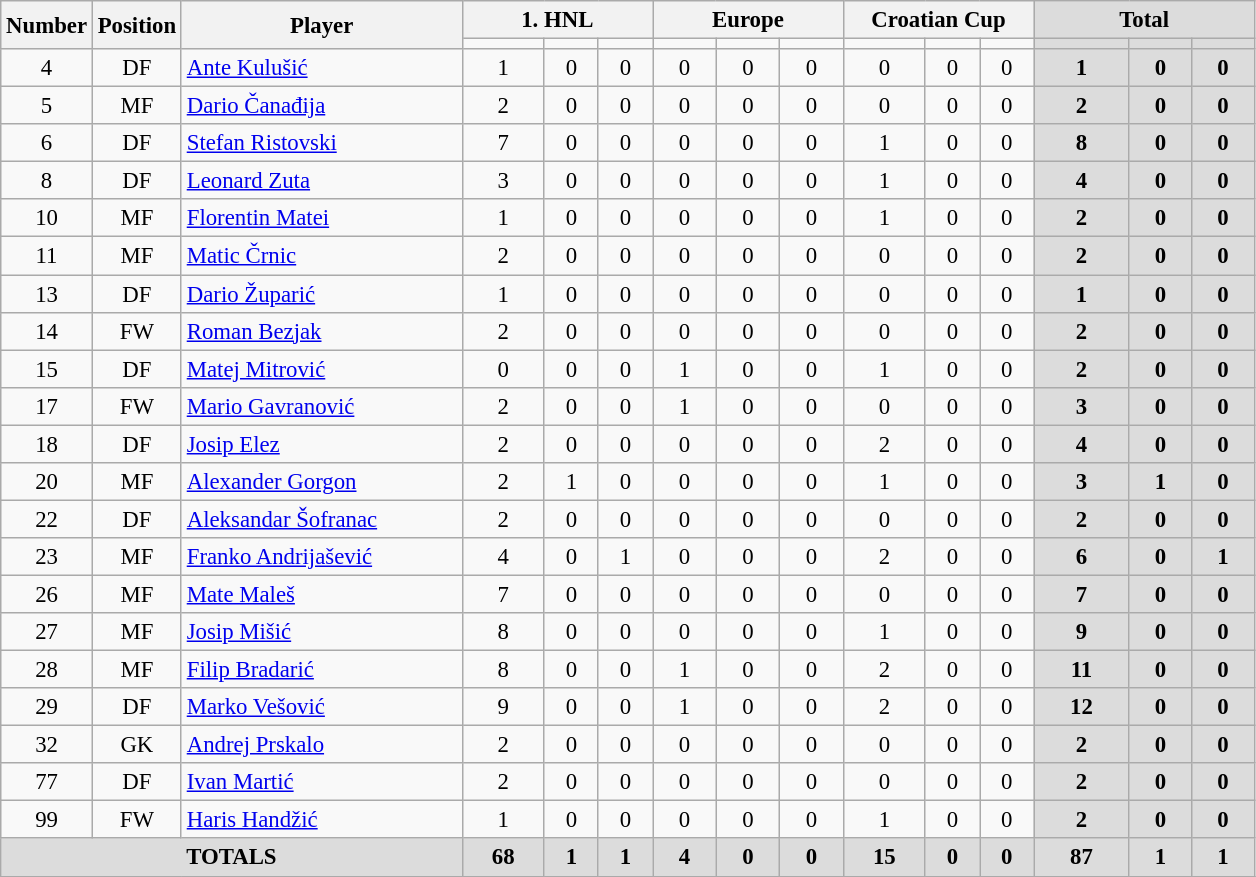<table class="wikitable" style="font-size: 95%; text-align: center;">
<tr>
<th width=40 rowspan="2"  align="center">Number</th>
<th width=40 rowspan="2"  align="center">Position</th>
<th width=180 rowspan="2"  align="center">Player</th>
<th width=120 colspan="3" align="center">1. HNL</th>
<th width=120 colspan="3" align="center">Europe</th>
<th width=120 colspan="3" align="center">Croatian Cup</th>
<th width=140 colspan="3" align="center" style="background: #DCDCDC">Total</th>
</tr>
<tr>
<td></td>
<td></td>
<td></td>
<td></td>
<td></td>
<td></td>
<td></td>
<td></td>
<td></td>
<th style="background: #DCDCDC"></th>
<th style="background: #DCDCDC"></th>
<th style="background: #DCDCDC"></th>
</tr>
<tr>
<td>4</td>
<td>DF</td>
<td style="text-align:left;"> <a href='#'>Ante Kulušić</a></td>
<td>1</td>
<td>0</td>
<td>0</td>
<td>0</td>
<td>0</td>
<td>0</td>
<td>0</td>
<td>0</td>
<td>0</td>
<th style="background: #DCDCDC">1</th>
<th style="background: #DCDCDC">0</th>
<th style="background: #DCDCDC">0</th>
</tr>
<tr>
<td>5</td>
<td>MF</td>
<td style="text-align:left;"> <a href='#'>Dario Čanađija</a></td>
<td>2</td>
<td>0</td>
<td>0</td>
<td>0</td>
<td>0</td>
<td>0</td>
<td>0</td>
<td>0</td>
<td>0</td>
<th style="background: #DCDCDC">2</th>
<th style="background: #DCDCDC">0</th>
<th style="background: #DCDCDC">0</th>
</tr>
<tr>
<td>6</td>
<td>DF</td>
<td style="text-align:left;"> <a href='#'>Stefan Ristovski</a></td>
<td>7</td>
<td>0</td>
<td>0</td>
<td>0</td>
<td>0</td>
<td>0</td>
<td>1</td>
<td>0</td>
<td>0</td>
<th style="background: #DCDCDC">8</th>
<th style="background: #DCDCDC">0</th>
<th style="background: #DCDCDC">0</th>
</tr>
<tr>
<td>8</td>
<td>DF</td>
<td style="text-align:left;"> <a href='#'>Leonard Zuta</a></td>
<td>3</td>
<td>0</td>
<td>0</td>
<td>0</td>
<td>0</td>
<td>0</td>
<td>1</td>
<td>0</td>
<td>0</td>
<th style="background: #DCDCDC">4</th>
<th style="background: #DCDCDC">0</th>
<th style="background: #DCDCDC">0</th>
</tr>
<tr>
<td>10</td>
<td>MF</td>
<td style="text-align:left;"> <a href='#'>Florentin Matei</a></td>
<td>1</td>
<td>0</td>
<td>0</td>
<td>0</td>
<td>0</td>
<td>0</td>
<td>1</td>
<td>0</td>
<td>0</td>
<th style="background: #DCDCDC">2</th>
<th style="background: #DCDCDC">0</th>
<th style="background: #DCDCDC">0</th>
</tr>
<tr>
<td>11</td>
<td>MF</td>
<td style="text-align:left;"> <a href='#'>Matic Črnic</a></td>
<td>2</td>
<td>0</td>
<td>0</td>
<td>0</td>
<td>0</td>
<td>0</td>
<td>0</td>
<td>0</td>
<td>0</td>
<th style="background: #DCDCDC">2</th>
<th style="background: #DCDCDC">0</th>
<th style="background: #DCDCDC">0</th>
</tr>
<tr>
<td>13</td>
<td>DF</td>
<td style="text-align:left;"> <a href='#'>Dario Župarić</a></td>
<td>1</td>
<td>0</td>
<td>0</td>
<td>0</td>
<td>0</td>
<td>0</td>
<td>0</td>
<td>0</td>
<td>0</td>
<th style="background: #DCDCDC">1</th>
<th style="background: #DCDCDC">0</th>
<th style="background: #DCDCDC">0</th>
</tr>
<tr>
<td>14</td>
<td>FW</td>
<td style="text-align:left;"> <a href='#'>Roman Bezjak</a></td>
<td>2</td>
<td>0</td>
<td>0</td>
<td>0</td>
<td>0</td>
<td>0</td>
<td>0</td>
<td>0</td>
<td>0</td>
<th style="background: #DCDCDC">2</th>
<th style="background: #DCDCDC">0</th>
<th style="background: #DCDCDC">0</th>
</tr>
<tr>
<td>15</td>
<td>DF</td>
<td style="text-align:left;"> <a href='#'>Matej Mitrović</a></td>
<td>0</td>
<td>0</td>
<td>0</td>
<td>1</td>
<td>0</td>
<td>0</td>
<td>1</td>
<td>0</td>
<td>0</td>
<th style="background: #DCDCDC">2</th>
<th style="background: #DCDCDC">0</th>
<th style="background: #DCDCDC">0</th>
</tr>
<tr>
<td>17</td>
<td>FW</td>
<td style="text-align:left;"> <a href='#'>Mario Gavranović</a></td>
<td>2</td>
<td>0</td>
<td>0</td>
<td>1</td>
<td>0</td>
<td>0</td>
<td>0</td>
<td>0</td>
<td>0</td>
<th style="background: #DCDCDC">3</th>
<th style="background: #DCDCDC">0</th>
<th style="background: #DCDCDC">0</th>
</tr>
<tr>
<td>18</td>
<td>DF</td>
<td style="text-align:left;"> <a href='#'>Josip Elez</a></td>
<td>2</td>
<td>0</td>
<td>0</td>
<td>0</td>
<td>0</td>
<td>0</td>
<td>2</td>
<td>0</td>
<td>0</td>
<th style="background: #DCDCDC">4</th>
<th style="background: #DCDCDC">0</th>
<th style="background: #DCDCDC">0</th>
</tr>
<tr>
<td>20</td>
<td>MF</td>
<td style="text-align:left;"> <a href='#'>Alexander Gorgon</a></td>
<td>2</td>
<td>1</td>
<td>0</td>
<td>0</td>
<td>0</td>
<td>0</td>
<td>1</td>
<td>0</td>
<td>0</td>
<th style="background: #DCDCDC">3</th>
<th style="background: #DCDCDC">1</th>
<th style="background: #DCDCDC">0</th>
</tr>
<tr>
<td>22</td>
<td>DF</td>
<td style="text-align:left;"> <a href='#'>Aleksandar Šofranac</a></td>
<td>2</td>
<td>0</td>
<td>0</td>
<td>0</td>
<td>0</td>
<td>0</td>
<td>0</td>
<td>0</td>
<td>0</td>
<th style="background: #DCDCDC">2</th>
<th style="background: #DCDCDC">0</th>
<th style="background: #DCDCDC">0</th>
</tr>
<tr>
<td>23</td>
<td>MF</td>
<td style="text-align:left;"> <a href='#'>Franko Andrijašević</a></td>
<td>4</td>
<td>0</td>
<td>1</td>
<td>0</td>
<td>0</td>
<td>0</td>
<td>2</td>
<td>0</td>
<td>0</td>
<th style="background: #DCDCDC">6</th>
<th style="background: #DCDCDC">0</th>
<th style="background: #DCDCDC">1</th>
</tr>
<tr>
<td>26</td>
<td>MF</td>
<td style="text-align:left;"> <a href='#'>Mate Maleš</a></td>
<td>7</td>
<td>0</td>
<td>0</td>
<td>0</td>
<td>0</td>
<td>0</td>
<td>0</td>
<td>0</td>
<td>0</td>
<th style="background: #DCDCDC">7</th>
<th style="background: #DCDCDC">0</th>
<th style="background: #DCDCDC">0</th>
</tr>
<tr>
<td>27</td>
<td>MF</td>
<td style="text-align:left;"> <a href='#'>Josip Mišić</a></td>
<td>8</td>
<td>0</td>
<td>0</td>
<td>0</td>
<td>0</td>
<td>0</td>
<td>1</td>
<td>0</td>
<td>0</td>
<th style="background: #DCDCDC">9</th>
<th style="background: #DCDCDC">0</th>
<th style="background: #DCDCDC">0</th>
</tr>
<tr>
<td>28</td>
<td>MF</td>
<td style="text-align:left;"> <a href='#'>Filip Bradarić</a></td>
<td>8</td>
<td>0</td>
<td>0</td>
<td>1</td>
<td>0</td>
<td>0</td>
<td>2</td>
<td>0</td>
<td>0</td>
<th style="background: #DCDCDC">11</th>
<th style="background: #DCDCDC">0</th>
<th style="background: #DCDCDC">0</th>
</tr>
<tr>
<td>29</td>
<td>DF</td>
<td style="text-align:left;"> <a href='#'>Marko Vešović</a></td>
<td>9</td>
<td>0</td>
<td>0</td>
<td>1</td>
<td>0</td>
<td>0</td>
<td>2</td>
<td>0</td>
<td>0</td>
<th style="background: #DCDCDC">12</th>
<th style="background: #DCDCDC">0</th>
<th style="background: #DCDCDC">0</th>
</tr>
<tr>
<td>32</td>
<td>GK</td>
<td style="text-align:left;"> <a href='#'>Andrej Prskalo</a></td>
<td>2</td>
<td>0</td>
<td>0</td>
<td>0</td>
<td>0</td>
<td>0</td>
<td>0</td>
<td>0</td>
<td>0</td>
<th style="background: #DCDCDC">2</th>
<th style="background: #DCDCDC">0</th>
<th style="background: #DCDCDC">0</th>
</tr>
<tr>
<td>77</td>
<td>DF</td>
<td style="text-align:left;"> <a href='#'>Ivan Martić</a></td>
<td>2</td>
<td>0</td>
<td>0</td>
<td>0</td>
<td>0</td>
<td>0</td>
<td>0</td>
<td>0</td>
<td>0</td>
<th style="background: #DCDCDC">2</th>
<th style="background: #DCDCDC">0</th>
<th style="background: #DCDCDC">0</th>
</tr>
<tr>
<td>99</td>
<td>FW</td>
<td style="text-align:left;"> <a href='#'>Haris Handžić</a></td>
<td>1</td>
<td>0</td>
<td>0</td>
<td>0</td>
<td>0</td>
<td>0</td>
<td>1</td>
<td>0</td>
<td>0</td>
<th style="background: #DCDCDC">2</th>
<th style="background: #DCDCDC">0</th>
<th style="background: #DCDCDC">0</th>
</tr>
<tr>
<th colspan="3" align="center" style="background: #DCDCDC">TOTALS</th>
<th style="background: #DCDCDC">68</th>
<th style="background: #DCDCDC">1</th>
<th style="background: #DCDCDC">1</th>
<th style="background: #DCDCDC">4</th>
<th style="background: #DCDCDC">0</th>
<th style="background: #DCDCDC">0</th>
<th style="background: #DCDCDC">15</th>
<th style="background: #DCDCDC">0</th>
<th style="background: #DCDCDC">0</th>
<th style="background: #DCDCDC">87</th>
<th style="background: #DCDCDC">1</th>
<th style="background: #DCDCDC">1</th>
</tr>
<tr>
</tr>
</table>
